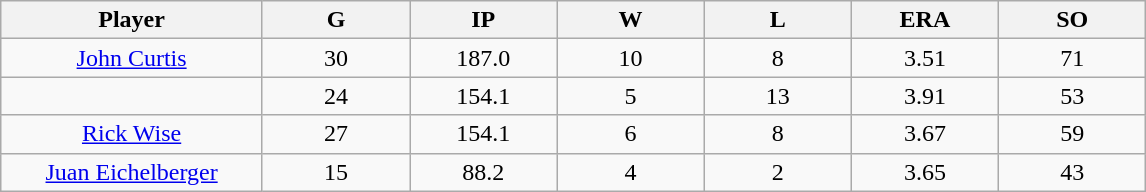<table class="wikitable sortable">
<tr>
<th bgcolor="#DDDDFF" width="16%">Player</th>
<th bgcolor="#DDDDFF" width="9%">G</th>
<th bgcolor="#DDDDFF" width="9%">IP</th>
<th bgcolor="#DDDDFF" width="9%">W</th>
<th bgcolor="#DDDDFF" width="9%">L</th>
<th bgcolor="#DDDDFF" width="9%">ERA</th>
<th bgcolor="#DDDDFF" width="9%">SO</th>
</tr>
<tr align="center">
<td><a href='#'>John Curtis</a></td>
<td>30</td>
<td>187.0</td>
<td>10</td>
<td>8</td>
<td>3.51</td>
<td>71</td>
</tr>
<tr align=center>
<td></td>
<td>24</td>
<td>154.1</td>
<td>5</td>
<td>13</td>
<td>3.91</td>
<td>53</td>
</tr>
<tr align="center">
<td><a href='#'>Rick Wise</a></td>
<td>27</td>
<td>154.1</td>
<td>6</td>
<td>8</td>
<td>3.67</td>
<td>59</td>
</tr>
<tr align=center>
<td><a href='#'>Juan Eichelberger</a></td>
<td>15</td>
<td>88.2</td>
<td>4</td>
<td>2</td>
<td>3.65</td>
<td>43</td>
</tr>
</table>
